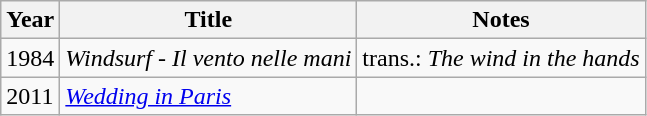<table class="wikitable sortable">
<tr>
<th>Year</th>
<th>Title</th>
<th class="unsortable">Notes</th>
</tr>
<tr>
<td>1984</td>
<td><em>Windsurf - Il vento nelle mani</em></td>
<td>trans.: <em>The wind in the hands</em></td>
</tr>
<tr>
<td>2011</td>
<td><em><a href='#'>Wedding in Paris</a></em></td>
<td></td>
</tr>
</table>
